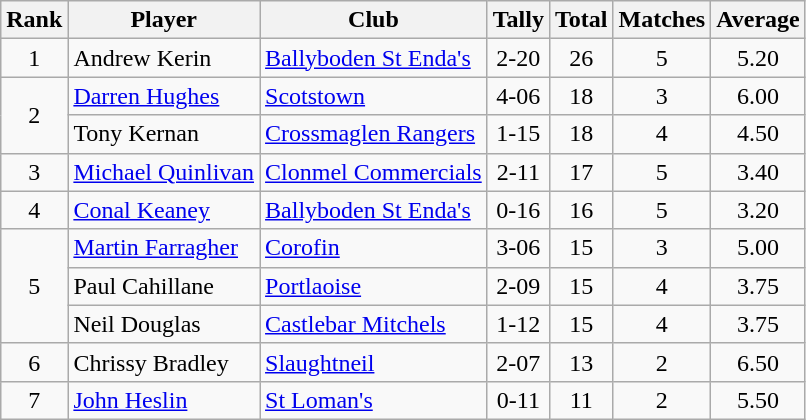<table class="wikitable">
<tr>
<th>Rank</th>
<th>Player</th>
<th>Club</th>
<th>Tally</th>
<th>Total</th>
<th>Matches</th>
<th>Average</th>
</tr>
<tr>
<td rowspan="1" style="text-align:center;">1</td>
<td>Andrew Kerin</td>
<td><a href='#'>Ballyboden St Enda's</a></td>
<td align=center>2-20</td>
<td align=center>26</td>
<td align=center>5</td>
<td align=center>5.20</td>
</tr>
<tr>
<td rowspan="2" style="text-align:center;">2</td>
<td><a href='#'>Darren Hughes</a></td>
<td><a href='#'>Scotstown</a></td>
<td align=center>4-06</td>
<td align=center>18</td>
<td align=center>3</td>
<td align=center>6.00</td>
</tr>
<tr>
<td>Tony Kernan</td>
<td><a href='#'>Crossmaglen Rangers</a></td>
<td align=center>1-15</td>
<td align=center>18</td>
<td align=center>4</td>
<td align=center>4.50</td>
</tr>
<tr>
<td rowspan="1" style="text-align:center;">3</td>
<td><a href='#'>Michael Quinlivan</a></td>
<td><a href='#'>Clonmel Commercials</a></td>
<td align=center>2-11</td>
<td align=center>17</td>
<td align=center>5</td>
<td align=center>3.40</td>
</tr>
<tr>
<td rowspan="1" style="text-align:center;">4</td>
<td><a href='#'>Conal Keaney</a></td>
<td><a href='#'>Ballyboden St Enda's</a></td>
<td align=center>0-16</td>
<td align=center>16</td>
<td align=center>5</td>
<td align=center>3.20</td>
</tr>
<tr>
<td rowspan="3" style="text-align:center;">5</td>
<td><a href='#'>Martin Farragher</a></td>
<td><a href='#'>Corofin</a></td>
<td align=center>3-06</td>
<td align=center>15</td>
<td align=center>3</td>
<td align=center>5.00</td>
</tr>
<tr>
<td>Paul Cahillane</td>
<td><a href='#'>Portlaoise</a></td>
<td align=center>2-09</td>
<td align=center>15</td>
<td align=center>4</td>
<td align=center>3.75</td>
</tr>
<tr>
<td>Neil Douglas</td>
<td><a href='#'>Castlebar Mitchels</a></td>
<td align=center>1-12</td>
<td align=center>15</td>
<td align=center>4</td>
<td align=center>3.75</td>
</tr>
<tr>
<td rowspan="1" style="text-align:center;">6</td>
<td>Chrissy Bradley</td>
<td><a href='#'>Slaughtneil</a></td>
<td align=center>2-07</td>
<td align=center>13</td>
<td align=center>2</td>
<td align=center>6.50</td>
</tr>
<tr>
<td rowspan="1" style="text-align:center;">7</td>
<td><a href='#'>John Heslin</a></td>
<td><a href='#'>St Loman's</a></td>
<td align=center>0-11</td>
<td align=center>11</td>
<td align=center>2</td>
<td align=center>5.50</td>
</tr>
</table>
